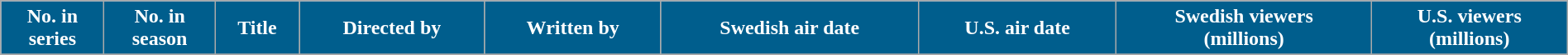<table class="wikitable plainrowheaders" style="width:100%;">
<tr style="color:white">
<th style="background:#005E8D;">No. in<br>series</th>
<th style="background:#005E8D;">No. in<br>season</th>
<th style="background:#005E8D;">Title</th>
<th style="background:#005E8D;">Directed by</th>
<th style="background:#005E8D;">Written by</th>
<th style="background:#005E8D;">Swedish air date</th>
<th style="background:#005E8D;">U.S. air date</th>
<th style="background:#005E8D;">Swedish viewers<br>(millions)</th>
<th style="background:#005E8D;">U.S. viewers<br>(millions)</th>
</tr>
<tr>
</tr>
</table>
